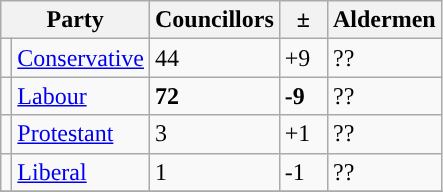<table class="wikitable">
<tr>
<th colspan="2">Party</th>
<th>Councillors</th>
<th>  ±  </th>
<th>Aldermen</th>
</tr>
<tr>
<td style="background-color: "></td>
<td><a href='#'>Conservative</a></td>
<td>44</td>
<td>+9</td>
<td>??</td>
</tr>
<tr>
<td style="background-color: "></td>
<td><a href='#'>Labour</a></td>
<td><strong>72</strong></td>
<td><strong>-9</strong></td>
<td>??</td>
</tr>
<tr>
<td style="background-color: "></td>
<td><a href='#'>Protestant</a></td>
<td>3</td>
<td>+1</td>
<td>??</td>
</tr>
<tr>
<td style="background-color: "></td>
<td><a href='#'>Liberal</a></td>
<td>1</td>
<td>-1</td>
<td>??</td>
</tr>
<tr>
</tr>
</table>
